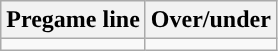<table class="wikitable">
<tr align="center">
<th>Pregame line</th>
<th>Over/under</th>
</tr>
<tr align="center">
<td></td>
<td></td>
</tr>
</table>
